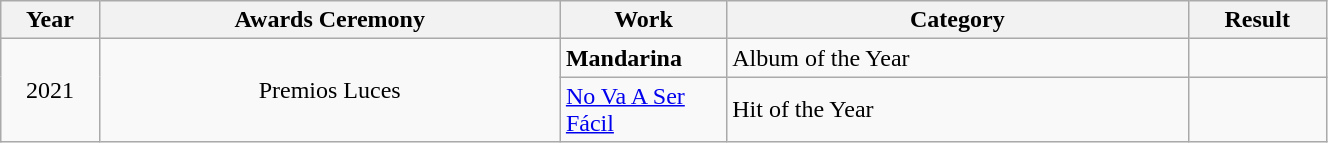<table class="wikitable plainrowheaders" style="width:70%;">
<tr>
<th scope="col" style="width:4%;">Year</th>
<th scope="col" style="width:20%;">Awards Ceremony</th>
<th scope="col" style="width:4%;">Work</th>
<th scope="col" style="width:20%;">Category</th>
<th scope="col" style="width:6%;">Result</th>
</tr>
<tr>
<td rowspan=2 style="text-align:center;">2021</td>
<td rowspan=2 style="text-align:center;">Premios Luces</td>
<td><strong>Mandarina</strong></td>
<td>Album of the Year</td>
<td></td>
</tr>
<tr>
<td><a href='#'>No Va A Ser Fácil</a></td>
<td>Hit of the Year</td>
<td></td>
</tr>
</table>
